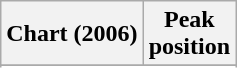<table class="wikitable sortable plainrowheaders" style="text-align:center">
<tr>
<th scope="col">Chart (2006)</th>
<th scope="col">Peak<br> position</th>
</tr>
<tr>
</tr>
<tr>
</tr>
<tr>
</tr>
<tr>
</tr>
</table>
